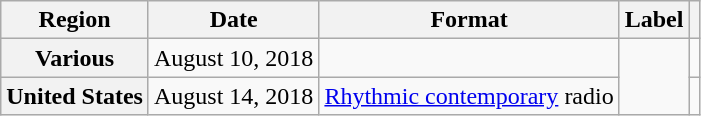<table class="wikitable plainrowheaders">
<tr>
<th scope="col">Region</th>
<th scope="col">Date</th>
<th scope="col">Format</th>
<th scope="col">Label</th>
<th scope="col"></th>
</tr>
<tr>
<th scope="row">Various</th>
<td>August 10, 2018</td>
<td></td>
<td rowspan="4"></td>
<td></td>
</tr>
<tr>
<th scope="row">United States</th>
<td>August 14, 2018</td>
<td><a href='#'>Rhythmic contemporary</a> radio</td>
<td></td>
</tr>
</table>
